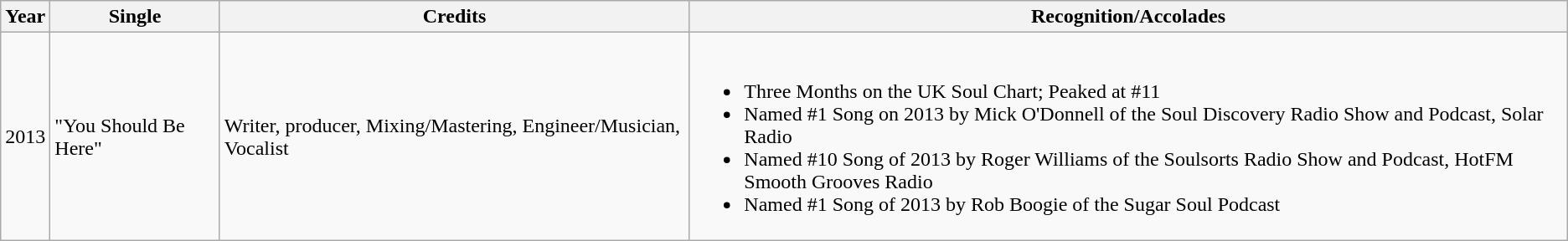<table class="wikitable">
<tr>
<th>Year</th>
<th>Single</th>
<th>Credits</th>
<th>Recognition/Accolades</th>
</tr>
<tr>
<td>2013</td>
<td>"You Should Be Here"</td>
<td>Writer, producer, Mixing/Mastering, Engineer/Musician, Vocalist</td>
<td><br><ul><li>Three Months on the UK Soul Chart; Peaked at #11</li><li>Named #1 Song on 2013 by Mick O'Donnell of the Soul Discovery Radio Show and Podcast, Solar Radio</li><li>Named #10 Song of 2013 by Roger Williams of the Soulsorts Radio Show and Podcast, HotFM Smooth Grooves Radio</li><li>Named #1 Song of 2013 by Rob Boogie of the Sugar Soul Podcast</li></ul></td>
</tr>
</table>
